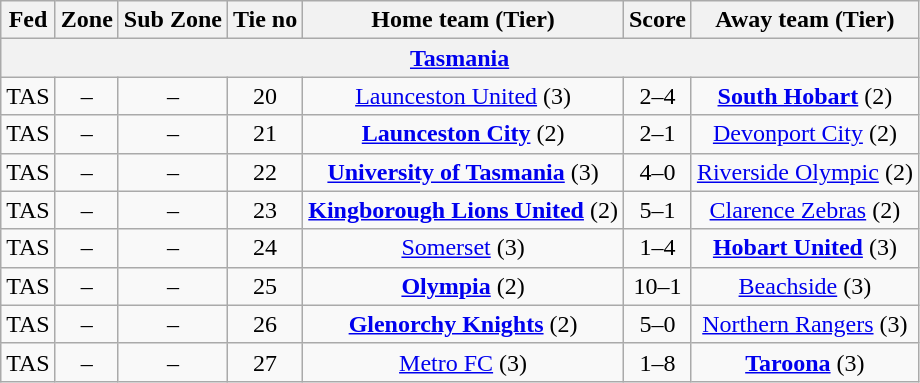<table class="wikitable" style="text-align:center">
<tr>
<th>Fed</th>
<th>Zone</th>
<th>Sub Zone</th>
<th>Tie no</th>
<th>Home team (Tier)</th>
<th>Score</th>
<th>Away team (Tier)</th>
</tr>
<tr>
<th colspan=7><a href='#'>Tasmania</a></th>
</tr>
<tr>
<td>TAS</td>
<td>–</td>
<td>–</td>
<td>20</td>
<td><a href='#'>Launceston United</a> (3)</td>
<td>2–4</td>
<td><strong><a href='#'>South Hobart</a></strong> (2)</td>
</tr>
<tr>
<td>TAS</td>
<td>–</td>
<td>–</td>
<td>21</td>
<td><strong><a href='#'>Launceston City</a></strong> (2)</td>
<td>2–1</td>
<td><a href='#'>Devonport City</a> (2)</td>
</tr>
<tr>
<td>TAS</td>
<td>–</td>
<td>–</td>
<td>22</td>
<td><strong><a href='#'>University of Tasmania</a></strong> (3)</td>
<td>4–0</td>
<td><a href='#'>Riverside Olympic</a> (2)</td>
</tr>
<tr>
<td>TAS</td>
<td>–</td>
<td>–</td>
<td>23</td>
<td><strong><a href='#'>Kingborough Lions United</a></strong> (2)</td>
<td>5–1</td>
<td><a href='#'>Clarence Zebras</a> (2)</td>
</tr>
<tr>
<td>TAS</td>
<td>–</td>
<td>–</td>
<td>24</td>
<td><a href='#'>Somerset</a> (3)</td>
<td>1–4</td>
<td><strong><a href='#'>Hobart United</a></strong> (3)</td>
</tr>
<tr>
<td>TAS</td>
<td>–</td>
<td>–</td>
<td>25</td>
<td><strong><a href='#'>Olympia</a></strong> (2)</td>
<td>10–1</td>
<td><a href='#'>Beachside</a> (3)</td>
</tr>
<tr>
<td>TAS</td>
<td>–</td>
<td>–</td>
<td>26</td>
<td><strong><a href='#'>Glenorchy Knights</a></strong> (2)</td>
<td>5–0</td>
<td><a href='#'>Northern Rangers</a> (3)</td>
</tr>
<tr>
<td>TAS</td>
<td>–</td>
<td>–</td>
<td>27</td>
<td><a href='#'>Metro FC</a> (3)</td>
<td>1–8</td>
<td><strong><a href='#'>Taroona</a></strong> (3)</td>
</tr>
</table>
